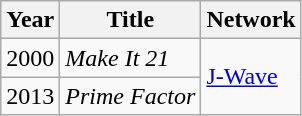<table class="wikitable">
<tr>
<th>Year</th>
<th>Title</th>
<th>Network</th>
</tr>
<tr>
<td>2000</td>
<td><em>Make It 21</em></td>
<td rowspan="2"><a href='#'>J-Wave</a></td>
</tr>
<tr>
<td>2013</td>
<td><em>Prime Factor</em></td>
</tr>
</table>
